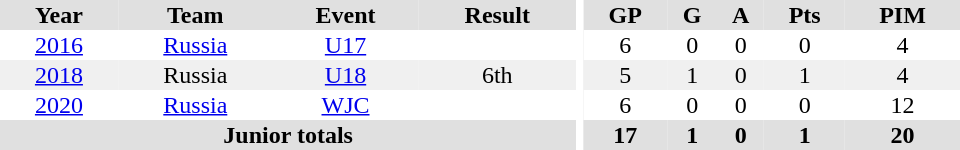<table border="0" cellpadding="1" cellspacing="0" ID="Table3" style="text-align:center; width:40em;">
<tr bgcolor="#e0e0e0">
<th>Year</th>
<th>Team</th>
<th>Event</th>
<th>Result</th>
<th rowspan="99" bgcolor="#ffffff"></th>
<th>GP</th>
<th>G</th>
<th>A</th>
<th>Pts</th>
<th>PIM</th>
</tr>
<tr>
<td><a href='#'>2016</a></td>
<td><a href='#'>Russia</a></td>
<td><a href='#'>U17</a></td>
<td></td>
<td>6</td>
<td>0</td>
<td>0</td>
<td>0</td>
<td>4</td>
</tr>
<tr bgcolor="#f0f0f0">
<td><a href='#'>2018</a></td>
<td>Russia</td>
<td><a href='#'>U18</a></td>
<td>6th</td>
<td>5</td>
<td>1</td>
<td>0</td>
<td>1</td>
<td>4</td>
</tr>
<tr>
<td><a href='#'>2020</a></td>
<td><a href='#'>Russia</a></td>
<td><a href='#'>WJC</a></td>
<td></td>
<td>6</td>
<td>0</td>
<td>0</td>
<td>0</td>
<td>12</td>
</tr>
<tr bgcolor="#e0e0e0">
<th colspan="4">Junior totals</th>
<th>17</th>
<th>1</th>
<th>0</th>
<th>1</th>
<th>20</th>
</tr>
</table>
